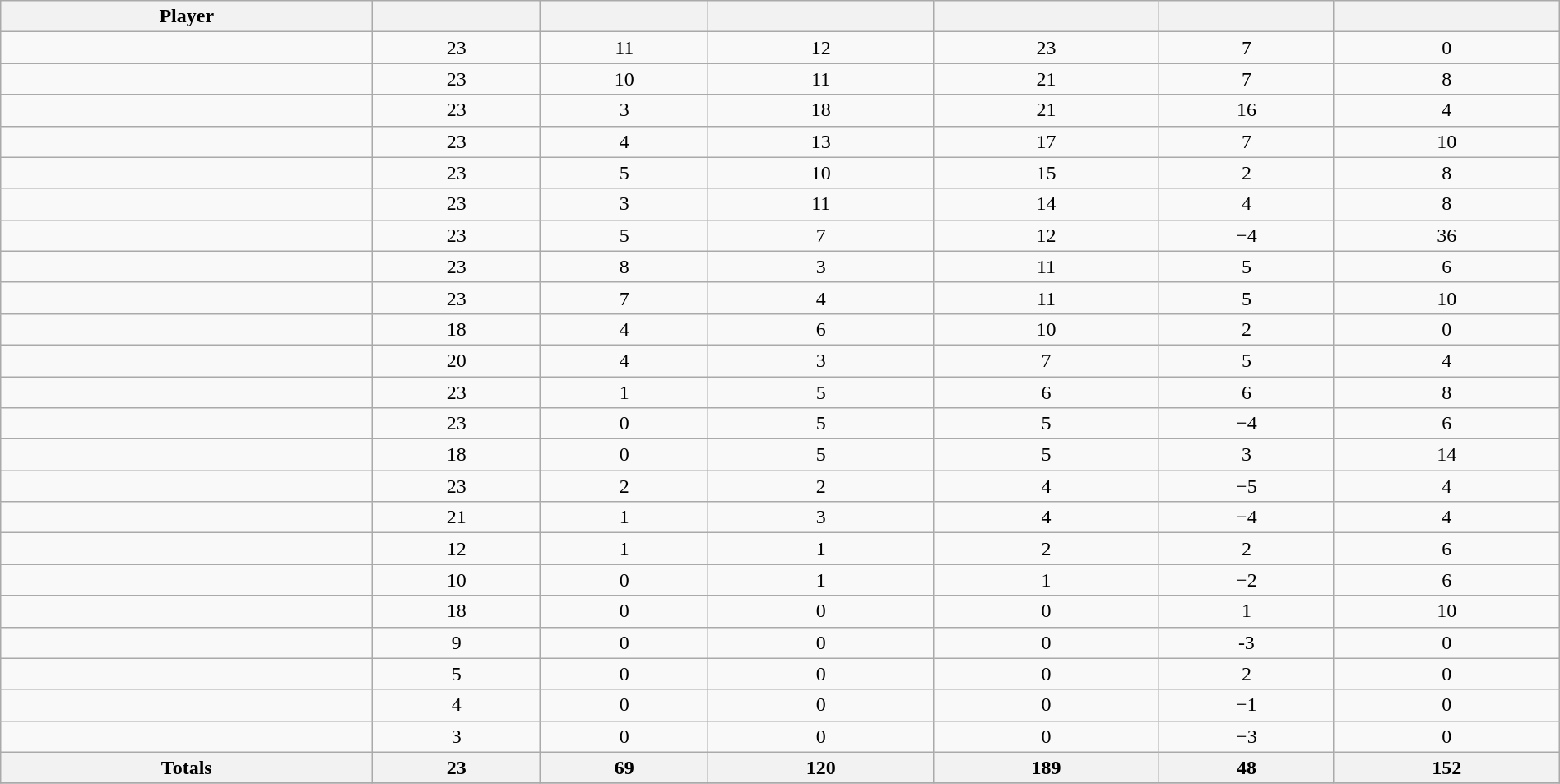<table class="wikitable sortable" style="width:100%;">
<tr align=center>
<th>Player</th>
<th></th>
<th></th>
<th></th>
<th></th>
<th data-sort-type="number"></th>
<th></th>
</tr>
<tr align=center>
<td></td>
<td>23</td>
<td>11</td>
<td>12</td>
<td>23</td>
<td>7</td>
<td>0</td>
</tr>
<tr align=center>
<td></td>
<td>23</td>
<td>10</td>
<td>11</td>
<td>21</td>
<td>7</td>
<td>8</td>
</tr>
<tr align=center>
<td></td>
<td>23</td>
<td>3</td>
<td>18</td>
<td>21</td>
<td>16</td>
<td>4</td>
</tr>
<tr align=center>
<td></td>
<td>23</td>
<td>4</td>
<td>13</td>
<td>17</td>
<td>7</td>
<td>10</td>
</tr>
<tr align=center>
<td></td>
<td>23</td>
<td>5</td>
<td>10</td>
<td>15</td>
<td>2</td>
<td>8</td>
</tr>
<tr align=center>
<td></td>
<td>23</td>
<td>3</td>
<td>11</td>
<td>14</td>
<td>4</td>
<td>8</td>
</tr>
<tr align=center>
<td></td>
<td>23</td>
<td>5</td>
<td>7</td>
<td>12</td>
<td>−4</td>
<td>36</td>
</tr>
<tr align=center>
<td></td>
<td>23</td>
<td>8</td>
<td>3</td>
<td>11</td>
<td>5</td>
<td>6</td>
</tr>
<tr align=center>
<td></td>
<td>23</td>
<td>7</td>
<td>4</td>
<td>11</td>
<td>5</td>
<td>10</td>
</tr>
<tr align=center>
<td></td>
<td>18</td>
<td>4</td>
<td>6</td>
<td>10</td>
<td>2</td>
<td>0</td>
</tr>
<tr align=center>
<td></td>
<td>20</td>
<td>4</td>
<td>3</td>
<td>7</td>
<td>5</td>
<td>4</td>
</tr>
<tr align=center>
<td></td>
<td>23</td>
<td>1</td>
<td>5</td>
<td>6</td>
<td>6</td>
<td>8</td>
</tr>
<tr align=center>
<td></td>
<td>23</td>
<td>0</td>
<td>5</td>
<td>5</td>
<td>−4</td>
<td>6</td>
</tr>
<tr align=center>
<td></td>
<td>18</td>
<td>0</td>
<td>5</td>
<td>5</td>
<td>3</td>
<td>14</td>
</tr>
<tr align=center>
<td></td>
<td>23</td>
<td>2</td>
<td>2</td>
<td>4</td>
<td>−5</td>
<td>4</td>
</tr>
<tr align=center>
<td></td>
<td>21</td>
<td>1</td>
<td>3</td>
<td>4</td>
<td>−4</td>
<td>4</td>
</tr>
<tr align=center>
<td></td>
<td>12</td>
<td>1</td>
<td>1</td>
<td>2</td>
<td>2</td>
<td>6</td>
</tr>
<tr align=center>
<td></td>
<td>10</td>
<td>0</td>
<td>1</td>
<td>1</td>
<td>−2</td>
<td>6</td>
</tr>
<tr align=center>
<td></td>
<td>18</td>
<td>0</td>
<td>0</td>
<td>0</td>
<td>1</td>
<td>10</td>
</tr>
<tr align=center>
<td></td>
<td>9</td>
<td>0</td>
<td>0</td>
<td>0</td>
<td>-3</td>
<td>0</td>
</tr>
<tr align=center>
<td></td>
<td>5</td>
<td>0</td>
<td>0</td>
<td>0</td>
<td>2</td>
<td>0</td>
</tr>
<tr align=center>
<td></td>
<td>4</td>
<td>0</td>
<td>0</td>
<td>0</td>
<td>−1</td>
<td>0</td>
</tr>
<tr align=center>
<td></td>
<td>3</td>
<td>0</td>
<td>0</td>
<td>0</td>
<td>−3</td>
<td>0</td>
</tr>
<tr class="unsortable">
<th>Totals</th>
<th>23</th>
<th>69</th>
<th>120</th>
<th>189</th>
<th>48</th>
<th>152</th>
</tr>
<tr>
</tr>
</table>
